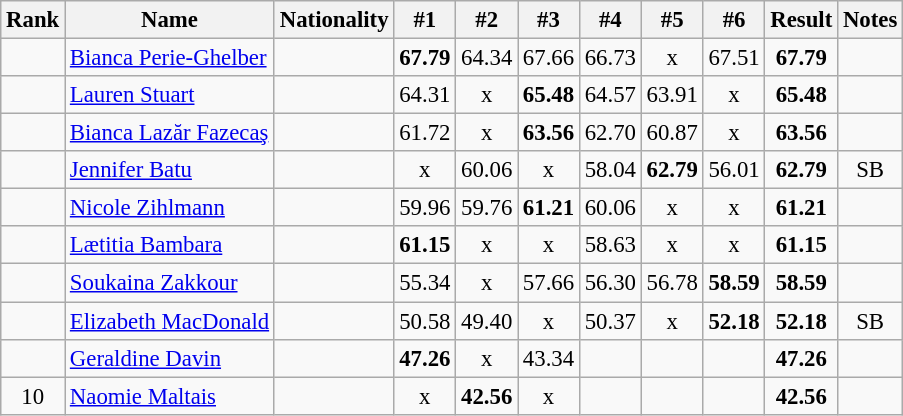<table class="wikitable sortable" style="text-align:center;font-size:95%">
<tr>
<th>Rank</th>
<th>Name</th>
<th>Nationality</th>
<th>#1</th>
<th>#2</th>
<th>#3</th>
<th>#4</th>
<th>#5</th>
<th>#6</th>
<th>Result</th>
<th>Notes</th>
</tr>
<tr>
<td></td>
<td align=left><a href='#'>Bianca Perie-Ghelber</a></td>
<td align=left></td>
<td><strong>67.79</strong></td>
<td>64.34</td>
<td>67.66</td>
<td>66.73</td>
<td>x</td>
<td>67.51</td>
<td><strong>67.79</strong></td>
<td></td>
</tr>
<tr>
<td></td>
<td align=left><a href='#'>Lauren Stuart</a></td>
<td align=left></td>
<td>64.31</td>
<td>x</td>
<td><strong>65.48</strong></td>
<td>64.57</td>
<td>63.91</td>
<td>x</td>
<td><strong>65.48</strong></td>
<td></td>
</tr>
<tr>
<td></td>
<td align=left><a href='#'>Bianca Lazăr Fazecaş</a></td>
<td align=left></td>
<td>61.72</td>
<td>x</td>
<td><strong>63.56</strong></td>
<td>62.70</td>
<td>60.87</td>
<td>x</td>
<td><strong>63.56</strong></td>
<td></td>
</tr>
<tr>
<td></td>
<td align=left><a href='#'>Jennifer Batu</a></td>
<td align=left></td>
<td>x</td>
<td>60.06</td>
<td>x</td>
<td>58.04</td>
<td><strong>62.79</strong></td>
<td>56.01</td>
<td><strong>62.79</strong></td>
<td>SB</td>
</tr>
<tr>
<td></td>
<td align=left><a href='#'>Nicole Zihlmann</a></td>
<td align=left></td>
<td>59.96</td>
<td>59.76</td>
<td><strong>61.21</strong></td>
<td>60.06</td>
<td>x</td>
<td>x</td>
<td><strong>61.21</strong></td>
<td></td>
</tr>
<tr>
<td></td>
<td align=left><a href='#'>Lætitia Bambara</a></td>
<td align=left></td>
<td><strong>61.15</strong></td>
<td>x</td>
<td>x</td>
<td>58.63</td>
<td>x</td>
<td>x</td>
<td><strong>61.15</strong></td>
<td></td>
</tr>
<tr>
<td></td>
<td align=left><a href='#'>Soukaina Zakkour</a></td>
<td align=left></td>
<td>55.34</td>
<td>x</td>
<td>57.66</td>
<td>56.30</td>
<td>56.78</td>
<td><strong>58.59</strong></td>
<td><strong>58.59</strong></td>
<td></td>
</tr>
<tr>
<td></td>
<td align=left><a href='#'>Elizabeth MacDonald</a></td>
<td align=left></td>
<td>50.58</td>
<td>49.40</td>
<td>x</td>
<td>50.37</td>
<td>x</td>
<td><strong>52.18</strong></td>
<td><strong>52.18</strong></td>
<td>SB</td>
</tr>
<tr>
<td></td>
<td align=left><a href='#'>Geraldine Davin</a></td>
<td align=left></td>
<td><strong>47.26</strong></td>
<td>x</td>
<td>43.34</td>
<td></td>
<td></td>
<td></td>
<td><strong>47.26</strong></td>
<td></td>
</tr>
<tr>
<td>10</td>
<td align=left><a href='#'>Naomie Maltais</a></td>
<td align=left></td>
<td>x</td>
<td><strong>42.56</strong></td>
<td>x</td>
<td></td>
<td></td>
<td></td>
<td><strong>42.56</strong></td>
<td></td>
</tr>
</table>
